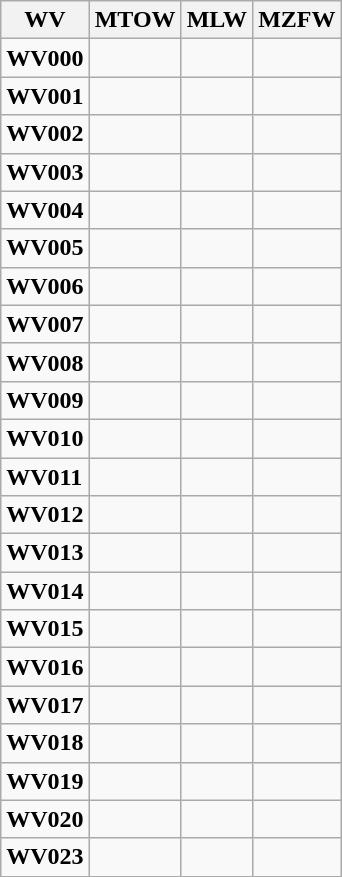<table class="wikitable sortable">
<tr>
<th>WV</th>
<th>MTOW</th>
<th>MLW</th>
<th>MZFW</th>
</tr>
<tr>
<td><strong>WV000</strong></td>
<td></td>
<td></td>
<td></td>
</tr>
<tr>
<td><strong>WV001</strong></td>
<td></td>
<td></td>
<td></td>
</tr>
<tr>
<td><strong>WV002</strong></td>
<td></td>
<td></td>
<td></td>
</tr>
<tr>
<td><strong>WV003</strong></td>
<td></td>
<td></td>
<td></td>
</tr>
<tr>
<td><strong>WV004</strong></td>
<td></td>
<td></td>
<td></td>
</tr>
<tr>
<td><strong>WV005</strong></td>
<td></td>
<td></td>
<td></td>
</tr>
<tr>
<td><strong>WV006</strong></td>
<td></td>
<td></td>
<td></td>
</tr>
<tr>
<td><strong>WV007</strong></td>
<td></td>
<td></td>
<td></td>
</tr>
<tr>
<td><strong>WV008</strong></td>
<td></td>
<td></td>
<td></td>
</tr>
<tr>
<td><strong>WV009</strong></td>
<td></td>
<td></td>
<td></td>
</tr>
<tr>
<td><strong>WV010</strong></td>
<td></td>
<td></td>
<td></td>
</tr>
<tr>
<td><strong>WV011</strong></td>
<td></td>
<td></td>
<td></td>
</tr>
<tr>
<td><strong>WV012</strong></td>
<td></td>
<td></td>
<td></td>
</tr>
<tr>
<td><strong>WV013</strong></td>
<td></td>
<td></td>
<td></td>
</tr>
<tr>
<td><strong>WV014</strong></td>
<td></td>
<td></td>
<td></td>
</tr>
<tr>
<td><strong>WV015</strong></td>
<td></td>
<td></td>
<td></td>
</tr>
<tr>
<td><strong>WV016</strong></td>
<td></td>
<td></td>
<td></td>
</tr>
<tr>
<td><strong>WV017</strong></td>
<td></td>
<td></td>
<td></td>
</tr>
<tr>
<td><strong>WV018</strong></td>
<td></td>
<td></td>
<td></td>
</tr>
<tr>
<td><strong>WV019</strong></td>
<td></td>
<td></td>
<td></td>
</tr>
<tr>
<td><strong>WV020</strong></td>
<td></td>
<td></td>
<td></td>
</tr>
<tr>
<td><strong>WV023</strong></td>
<td></td>
<td></td>
<td></td>
</tr>
</table>
